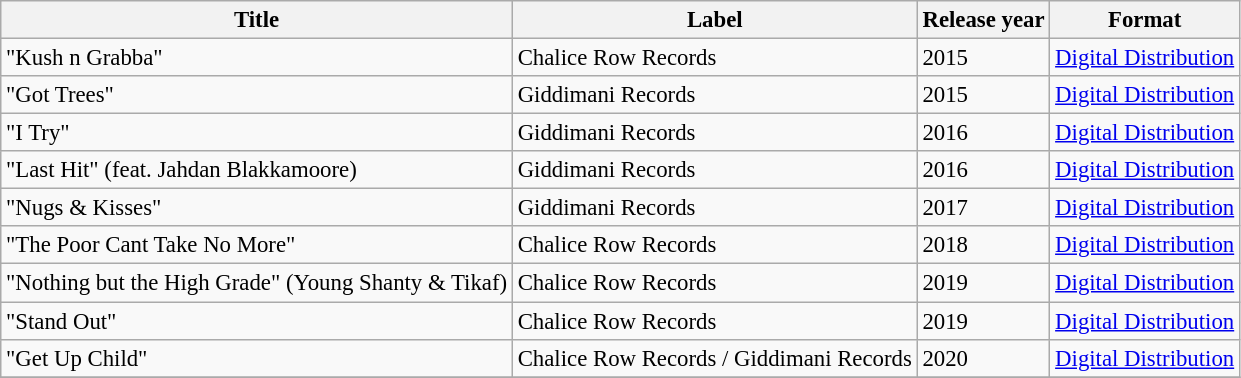<table class="wikitable" style="font-size:95%">
<tr>
<th>Title</th>
<th>Label</th>
<th>Release year</th>
<th>Format</th>
</tr>
<tr>
<td align=left>"Kush n Grabba"</td>
<td align=left>Chalice Row Records</td>
<td align=left>2015</td>
<td align=left><a href='#'>Digital Distribution</a></td>
</tr>
<tr>
<td align=left>"Got Trees"</td>
<td align=left>Giddimani Records</td>
<td align=left>2015</td>
<td align=left><a href='#'>Digital Distribution</a></td>
</tr>
<tr>
<td align=left>"I Try"</td>
<td align=left>Giddimani Records</td>
<td align=left>2016</td>
<td align=left><a href='#'>Digital Distribution</a></td>
</tr>
<tr>
<td align=left>"Last Hit" (feat. Jahdan Blakkamoore)</td>
<td align=left>Giddimani Records</td>
<td align=left>2016</td>
<td align=left><a href='#'>Digital Distribution</a></td>
</tr>
<tr>
<td align=left>"Nugs & Kisses"</td>
<td align=left>Giddimani Records</td>
<td align=left>2017</td>
<td align=left><a href='#'>Digital Distribution</a></td>
</tr>
<tr>
<td align=left>"The Poor Cant Take No More"</td>
<td align=left>Chalice Row Records</td>
<td align=left>2018</td>
<td align=left><a href='#'>Digital Distribution</a></td>
</tr>
<tr>
<td align=left>"Nothing but the High Grade" (Young Shanty & Tikaf)</td>
<td align=left>Chalice Row Records</td>
<td align=left>2019</td>
<td align=left><a href='#'>Digital Distribution</a></td>
</tr>
<tr>
<td align=left>"Stand Out"</td>
<td align=left>Chalice Row Records</td>
<td align=left>2019</td>
<td align=left><a href='#'>Digital Distribution</a></td>
</tr>
<tr>
<td align=left>"Get Up Child"</td>
<td align=left>Chalice Row Records / Giddimani Records</td>
<td align=left>2020</td>
<td align=left><a href='#'>Digital Distribution</a></td>
</tr>
<tr>
</tr>
</table>
